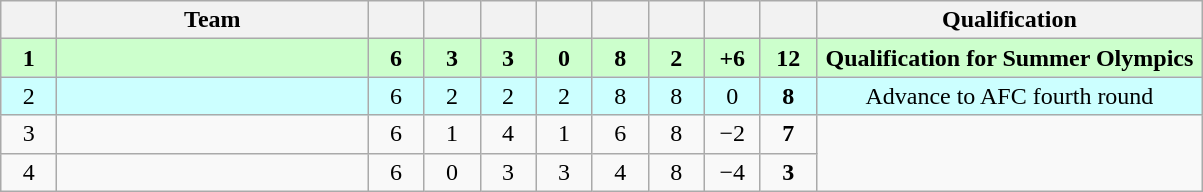<table class="wikitable" style="text-align:center">
<tr>
<th width=30></th>
<th width=200>Team</th>
<th width=30></th>
<th width=30></th>
<th width=30></th>
<th width=30></th>
<th width=30></th>
<th width=30></th>
<th width=30></th>
<th width=30></th>
<th width=250>Qualification</th>
</tr>
<tr bgcolor=#ccffcc>
<td><strong>1</strong></td>
<td align=left><strong></strong></td>
<td><strong>6</strong></td>
<td><strong>3</strong></td>
<td><strong>3</strong></td>
<td><strong>0</strong></td>
<td><strong>8</strong></td>
<td><strong>2</strong></td>
<td><strong>+6</strong></td>
<td><strong>12</strong></td>
<td><strong>Qualification for Summer Olympics</strong></td>
</tr>
<tr bgcolor=#ccffff>
<td>2</td>
<td align=left></td>
<td>6</td>
<td>2</td>
<td>2</td>
<td>2</td>
<td>8</td>
<td>8</td>
<td>0</td>
<td><strong>8</strong></td>
<td>Advance to AFC fourth round</td>
</tr>
<tr>
<td>3</td>
<td align=left></td>
<td>6</td>
<td>1</td>
<td>4</td>
<td>1</td>
<td>6</td>
<td>8</td>
<td>−2</td>
<td><strong>7</strong></td>
<td rowspan="2"></td>
</tr>
<tr>
<td>4</td>
<td align=left></td>
<td>6</td>
<td>0</td>
<td>3</td>
<td>3</td>
<td>4</td>
<td>8</td>
<td>−4</td>
<td><strong>3</strong></td>
</tr>
</table>
